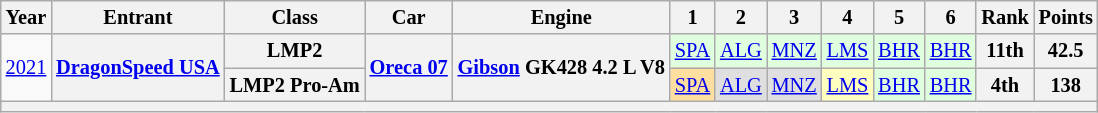<table class="wikitable" style="text-align:center; font-size:85%">
<tr>
<th>Year</th>
<th>Entrant</th>
<th>Class</th>
<th>Car</th>
<th>Engine</th>
<th>1</th>
<th>2</th>
<th>3</th>
<th>4</th>
<th>5</th>
<th>6</th>
<th>Rank</th>
<th>Points</th>
</tr>
<tr>
<td rowspan=2><a href='#'>2021</a></td>
<th rowspan=2 nowrap><a href='#'>DragonSpeed USA</a></th>
<th>LMP2</th>
<th rowspan=2 nowrap><a href='#'>Oreca 07</a></th>
<th rowspan=2 nowrap><a href='#'>Gibson</a> GK428 4.2 L V8</th>
<td style="background:#DFFFDF;"><a href='#'>SPA</a><br></td>
<td style="background:#DFFFDF;"><a href='#'>ALG</a><br></td>
<td style="background:#DFFFDF;"><a href='#'>MNZ</a><br></td>
<td style="background:#DFFFDF;"><a href='#'>LMS</a><br></td>
<td style="background:#DFFFDF;"><a href='#'>BHR</a><br></td>
<td style="background:#DFFFDF;"><a href='#'>BHR</a><br></td>
<th>11th</th>
<th>42.5</th>
</tr>
<tr>
<th>LMP2 Pro-Am</th>
<td style="background:#FFDF9F;"><a href='#'>SPA</a><br></td>
<td style="background:#DFDFDF;"><a href='#'>ALG</a><br></td>
<td style="background:#DFDFDF;"><a href='#'>MNZ</a><br></td>
<td style="background:#FFFFBF;"><a href='#'>LMS</a><br></td>
<td style="background:#DFFFDF;"><a href='#'>BHR</a><br></td>
<td style="background:#DFFFDF;"><a href='#'>BHR</a><br></td>
<th>4th</th>
<th>138</th>
</tr>
<tr>
<th colspan="15"></th>
</tr>
</table>
